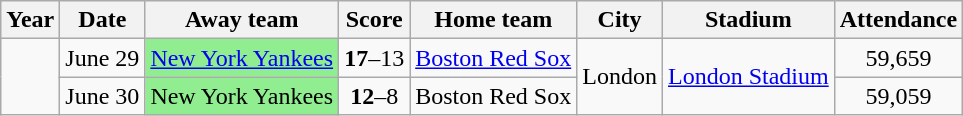<table class="wikitable" style="text-align:center;">
<tr>
<th>Year</th>
<th>Date</th>
<th>Away team</th>
<th>Score</th>
<th>Home team</th>
<th>City</th>
<th>Stadium</th>
<th>Attendance</th>
</tr>
<tr>
<td rowspan=2></td>
<td>June 29</td>
<td bgcolor=lightgreen><a href='#'>New York Yankees</a></td>
<td><strong>17</strong>–13</td>
<td><a href='#'>Boston Red Sox</a></td>
<td rowspan=2> London</td>
<td rowspan=2><a href='#'>London Stadium</a></td>
<td>59,659</td>
</tr>
<tr>
<td>June 30</td>
<td bgcolor=lightgreen>New York Yankees</td>
<td><strong>12</strong>–8</td>
<td>Boston Red Sox</td>
<td>59,059</td>
</tr>
</table>
